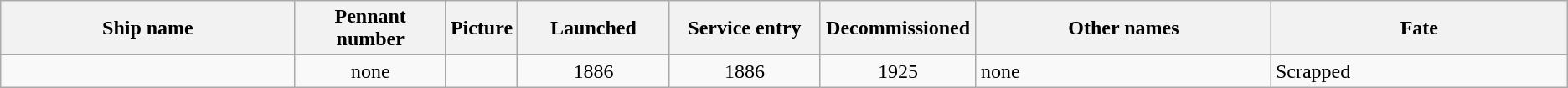<table class="wikitable">
<tr>
<th width="20%">Ship name</th>
<th width="10%">Pennant number</th>
<th>Picture</th>
<th width="10%">Launched</th>
<th width="10%">Service entry</th>
<th width="10%">Decommissioned</th>
<th width="20%">Other names</th>
<th width="20%">Fate</th>
</tr>
<tr>
<td align="left"></td>
<td align="center">none</td>
<td></td>
<td align="center">1886</td>
<td align="center">1886</td>
<td align="center">1925</td>
<td align="left">none</td>
<td align="left">Scrapped</td>
</tr>
</table>
